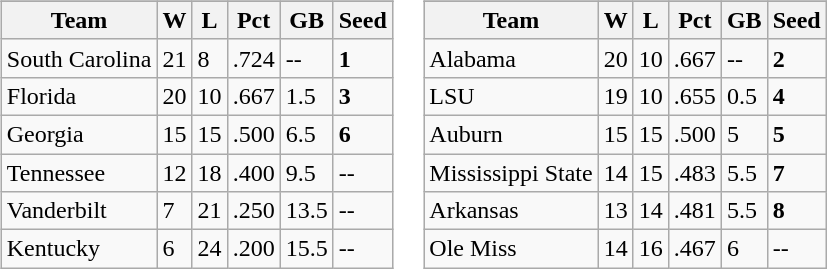<table>
<tr>
<td><br><table class="wikitable">
<tr>
</tr>
<tr>
<th>Team</th>
<th>W</th>
<th>L</th>
<th>Pct</th>
<th>GB</th>
<th>Seed</th>
</tr>
<tr>
<td>South Carolina</td>
<td>21</td>
<td>8</td>
<td>.724</td>
<td>--</td>
<td><strong>1</strong></td>
</tr>
<tr>
<td>Florida</td>
<td>20</td>
<td>10</td>
<td>.667</td>
<td>1.5</td>
<td><strong>3</strong></td>
</tr>
<tr>
<td>Georgia</td>
<td>15</td>
<td>15</td>
<td>.500</td>
<td>6.5</td>
<td><strong>6</strong></td>
</tr>
<tr>
<td>Tennessee</td>
<td>12</td>
<td>18</td>
<td>.400</td>
<td>9.5</td>
<td>--</td>
</tr>
<tr>
<td>Vanderbilt</td>
<td>7</td>
<td>21</td>
<td>.250</td>
<td>13.5</td>
<td>--</td>
</tr>
<tr>
<td>Kentucky</td>
<td>6</td>
<td>24</td>
<td>.200</td>
<td>15.5</td>
<td>--</td>
</tr>
</table>
</td>
<td><br><table class="wikitable">
<tr>
</tr>
<tr>
<th>Team</th>
<th>W</th>
<th>L</th>
<th>Pct</th>
<th>GB</th>
<th>Seed</th>
</tr>
<tr>
<td>Alabama</td>
<td>20</td>
<td>10</td>
<td>.667</td>
<td>--</td>
<td><strong>2</strong></td>
</tr>
<tr>
<td>LSU</td>
<td>19</td>
<td>10</td>
<td>.655</td>
<td>0.5</td>
<td><strong>4</strong></td>
</tr>
<tr>
<td>Auburn</td>
<td>15</td>
<td>15</td>
<td>.500</td>
<td>5</td>
<td><strong>5</strong></td>
</tr>
<tr>
<td>Mississippi State</td>
<td>14</td>
<td>15</td>
<td>.483</td>
<td>5.5</td>
<td><strong>7</strong></td>
</tr>
<tr>
<td>Arkansas</td>
<td>13</td>
<td>14</td>
<td>.481</td>
<td>5.5</td>
<td><strong>8</strong></td>
</tr>
<tr>
<td>Ole Miss</td>
<td>14</td>
<td>16</td>
<td>.467</td>
<td>6</td>
<td>--</td>
</tr>
</table>
</td>
</tr>
</table>
